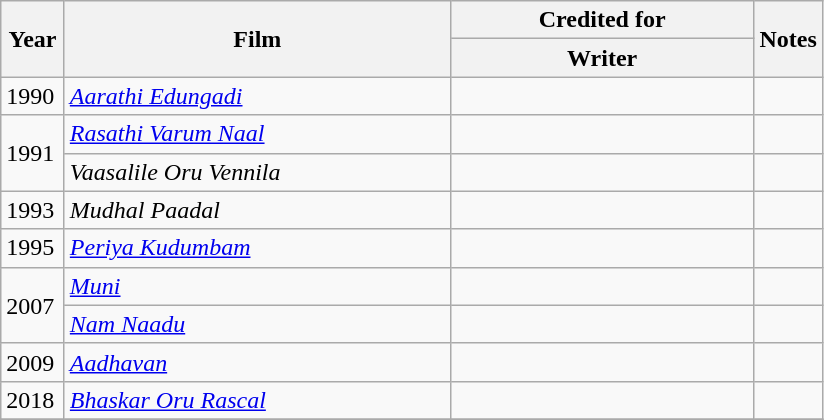<table class="wikitable sortable">
<tr>
<th rowspan="2" style="width:35px;">Year</th>
<th rowspan="2" style="width:250px;">Film</th>
<th colspan="1" style="width:195px;">Credited for</th>
<th rowspan="2" style="text-align:center;" class="unsortable">Notes</th>
</tr>
<tr>
<th style="width:65px;">Writer</th>
</tr>
<tr>
<td>1990</td>
<td><em><a href='#'>Aarathi Edungadi</a></em></td>
<td></td>
<td></td>
</tr>
<tr>
<td rowspan="2">1991</td>
<td><em><a href='#'>Rasathi Varum Naal</a></em></td>
<td></td>
<td></td>
</tr>
<tr>
<td><em>Vaasalile Oru Vennila</em></td>
<td></td>
<td></td>
</tr>
<tr>
<td>1993</td>
<td><em>Mudhal Paadal</em></td>
<td></td>
<td></td>
</tr>
<tr>
<td>1995</td>
<td><em><a href='#'>Periya Kudumbam</a></em></td>
<td></td>
<td></td>
</tr>
<tr>
<td rowspan="2">2007</td>
<td><em><a href='#'>Muni</a></em></td>
<td></td>
<td></td>
</tr>
<tr>
<td><em><a href='#'>Nam Naadu</a></em></td>
<td></td>
<td></td>
</tr>
<tr>
<td>2009</td>
<td><em><a href='#'>Aadhavan</a></em></td>
<td></td>
<td></td>
</tr>
<tr>
<td>2018</td>
<td><em><a href='#'>Bhaskar Oru Rascal</a></em></td>
<td></td>
<td></td>
</tr>
<tr>
</tr>
</table>
